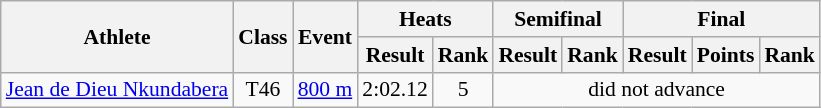<table class=wikitable style="font-size:90%">
<tr>
<th rowspan="2">Athlete</th>
<th rowspan="2">Class</th>
<th rowspan="2">Event</th>
<th colspan="2">Heats</th>
<th colspan="2">Semifinal</th>
<th colspan="3">Final</th>
</tr>
<tr>
<th>Result</th>
<th>Rank</th>
<th>Result</th>
<th>Rank</th>
<th>Result</th>
<th>Points</th>
<th>Rank</th>
</tr>
<tr>
<td><a href='#'>Jean de Dieu Nkundabera</a></td>
<td align="center">T46</td>
<td><a href='#'>800 m</a></td>
<td align="center">2:02.12</td>
<td align="center">5</td>
<td align="center" colspan="5">did not advance</td>
</tr>
</table>
